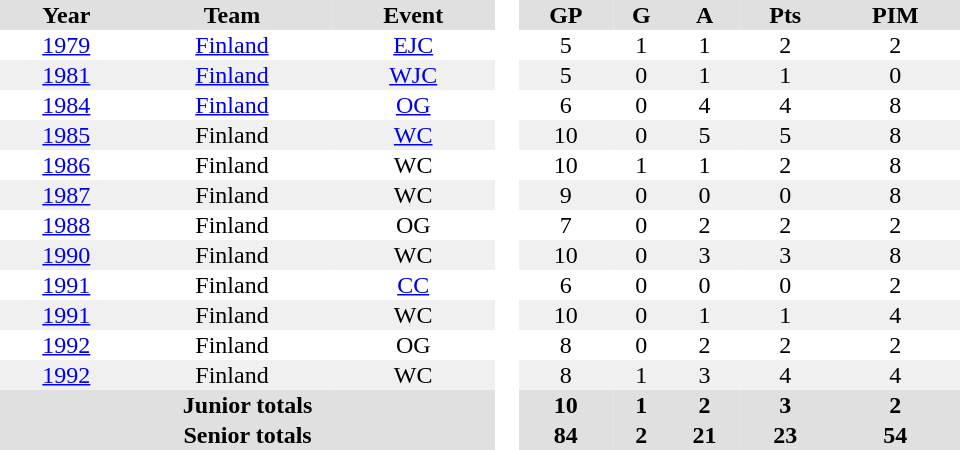<table border="0" cellpadding="1" cellspacing="0" style="text-align:center; width:40em">
<tr ALIGN="center" bgcolor="#e0e0e0">
<th>Year</th>
<th>Team</th>
<th>Event</th>
<th rowspan="99" bgcolor="#ffffff"> </th>
<th>GP</th>
<th>G</th>
<th>A</th>
<th>Pts</th>
<th>PIM</th>
</tr>
<tr>
<td><a href='#'>1979</a></td>
<td><a href='#'>Finland</a></td>
<td><a href='#'>EJC</a></td>
<td>5</td>
<td>1</td>
<td>1</td>
<td>2</td>
<td>2</td>
</tr>
<tr bgcolor="#f0f0f0">
<td><a href='#'>1981</a></td>
<td><a href='#'>Finland</a></td>
<td><a href='#'>WJC</a></td>
<td>5</td>
<td>0</td>
<td>1</td>
<td>1</td>
<td>0</td>
</tr>
<tr>
<td><a href='#'>1984</a></td>
<td><a href='#'>Finland</a></td>
<td><a href='#'>OG</a></td>
<td>6</td>
<td>0</td>
<td>4</td>
<td>4</td>
<td>8</td>
</tr>
<tr bgcolor="#f0f0f0">
<td><a href='#'>1985</a></td>
<td>Finland</td>
<td><a href='#'>WC</a></td>
<td>10</td>
<td>0</td>
<td>5</td>
<td>5</td>
<td>8</td>
</tr>
<tr>
<td><a href='#'>1986</a></td>
<td>Finland</td>
<td>WC</td>
<td>10</td>
<td>1</td>
<td>1</td>
<td>2</td>
<td>8</td>
</tr>
<tr bgcolor="#f0f0f0">
<td><a href='#'>1987</a></td>
<td>Finland</td>
<td>WC</td>
<td>9</td>
<td>0</td>
<td>0</td>
<td>0</td>
<td>8</td>
</tr>
<tr>
<td><a href='#'>1988</a></td>
<td>Finland</td>
<td>OG</td>
<td>7</td>
<td>0</td>
<td>2</td>
<td>2</td>
<td>2</td>
</tr>
<tr bgcolor="#f0f0f0">
<td><a href='#'>1990</a></td>
<td>Finland</td>
<td>WC</td>
<td>10</td>
<td>0</td>
<td>3</td>
<td>3</td>
<td>8</td>
</tr>
<tr>
<td><a href='#'>1991</a></td>
<td>Finland</td>
<td><a href='#'>CC</a></td>
<td>6</td>
<td>0</td>
<td>0</td>
<td>0</td>
<td>2</td>
</tr>
<tr bgcolor="#f0f0f0">
<td><a href='#'>1991</a></td>
<td>Finland</td>
<td>WC</td>
<td>10</td>
<td>0</td>
<td>1</td>
<td>1</td>
<td>4</td>
</tr>
<tr>
<td><a href='#'>1992</a></td>
<td>Finland</td>
<td>OG</td>
<td>8</td>
<td>0</td>
<td>2</td>
<td>2</td>
<td>2</td>
</tr>
<tr bgcolor="#f0f0f0">
<td><a href='#'>1992</a></td>
<td>Finland</td>
<td>WC</td>
<td>8</td>
<td>1</td>
<td>3</td>
<td>4</td>
<td>4</td>
</tr>
<tr bgcolor="#e0e0e0">
<th colspan=3>Junior totals</th>
<th>10</th>
<th>1</th>
<th>2</th>
<th>3</th>
<th>2</th>
</tr>
<tr bgcolor="#e0e0e0">
<th colspan=3>Senior totals</th>
<th>84</th>
<th>2</th>
<th>21</th>
<th>23</th>
<th>54</th>
</tr>
</table>
